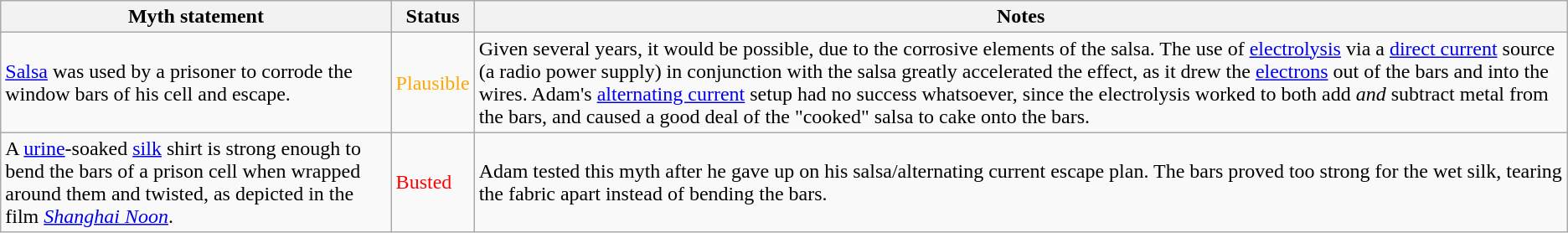<table class="wikitable plainrowheaders">
<tr>
<th>Myth statement</th>
<th>Status</th>
<th>Notes</th>
</tr>
<tr>
<td><a href='#'>Salsa</a> was used by a prisoner to corrode the window bars of his cell and escape.</td>
<td style="color:orange">Plausible</td>
<td>Given several years, it would be possible, due to the corrosive elements of the salsa. The use of <a href='#'>electrolysis</a> via a <a href='#'>direct current</a> source (a radio power supply) in conjunction with the salsa greatly accelerated the effect, as it drew the <a href='#'>electrons</a> out of the bars and into the wires. Adam's <a href='#'>alternating current</a> setup had no success whatsoever, since the electrolysis worked to both add <em>and</em> subtract metal from the bars, and caused a good deal of the "cooked" salsa to cake onto the bars.</td>
</tr>
<tr>
<td>A <a href='#'>urine</a>-soaked <a href='#'>silk</a> shirt is strong enough to bend the bars of a prison cell when wrapped around them and twisted, as depicted in the film <em><a href='#'>Shanghai Noon</a></em>.</td>
<td style="color:red">Busted</td>
<td>Adam tested this myth after he gave up on his salsa/alternating current escape plan. The bars proved too strong for the wet silk, tearing the fabric apart instead of bending the bars.</td>
</tr>
</table>
